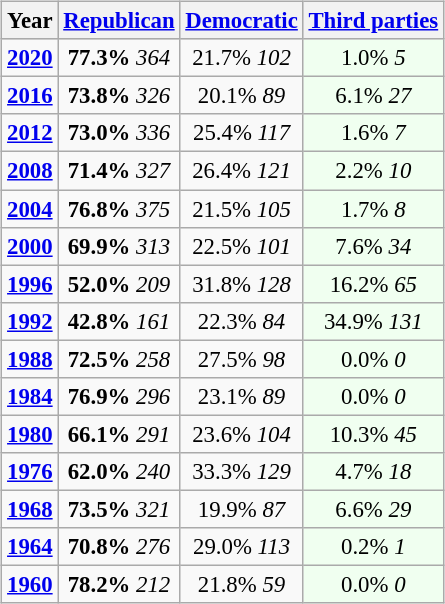<table class="wikitable" style="float:right; font-size:95%;">
<tr bgcolor=lightgrey>
<th>Year</th>
<th><a href='#'>Republican</a></th>
<th><a href='#'>Democratic</a></th>
<th><a href='#'>Third parties</a></th>
</tr>
<tr>
<td style="text-align:center;" ><strong><a href='#'>2020</a></strong></td>
<td style="text-align:center;" ><strong>77.3%</strong> <em>364</em></td>
<td style="text-align:center;" >21.7% <em>102</em></td>
<td style="text-align:center; background:honeyDew;">1.0% <em>5</em></td>
</tr>
<tr>
<td style="text-align:center;" ><strong><a href='#'>2016</a></strong></td>
<td style="text-align:center;" ><strong>73.8%</strong> <em>326</em></td>
<td style="text-align:center;" >20.1% <em>89</em></td>
<td style="text-align:center; background:honeyDew;">6.1% <em>27</em></td>
</tr>
<tr>
<td style="text-align:center;" ><strong><a href='#'>2012</a></strong></td>
<td style="text-align:center;" ><strong>73.0%</strong> <em>336</em></td>
<td style="text-align:center;" >25.4% <em>117</em></td>
<td style="text-align:center; background:honeyDew;">1.6% <em>7</em></td>
</tr>
<tr>
<td style="text-align:center;" ><strong><a href='#'>2008</a></strong></td>
<td style="text-align:center;" ><strong>71.4%</strong> <em>327</em></td>
<td style="text-align:center;" >26.4% <em>121</em></td>
<td style="text-align:center; background:honeyDew;">2.2% <em>10</em></td>
</tr>
<tr>
<td style="text-align:center;" ><strong><a href='#'>2004</a></strong></td>
<td style="text-align:center;" ><strong>76.8%</strong> <em>375</em></td>
<td style="text-align:center;" >21.5% <em>105</em></td>
<td style="text-align:center; background:honeyDew;">1.7% <em>8</em></td>
</tr>
<tr>
<td style="text-align:center;" ><strong><a href='#'>2000</a></strong></td>
<td style="text-align:center;" ><strong>69.9%</strong> <em>313</em></td>
<td style="text-align:center;" >22.5% <em>101</em></td>
<td style="text-align:center; background:honeyDew;">7.6% <em>34</em></td>
</tr>
<tr>
<td style="text-align:center;" ><strong><a href='#'>1996</a></strong></td>
<td style="text-align:center;" ><strong>52.0%</strong> <em>209</em></td>
<td style="text-align:center;" >31.8% <em>128</em></td>
<td style="text-align:center; background:honeyDew;">16.2% <em>65</em></td>
</tr>
<tr>
<td style="text-align:center;" ><strong><a href='#'>1992</a></strong></td>
<td style="text-align:center;" ><strong>42.8%</strong> <em>161</em></td>
<td style="text-align:center;" >22.3% <em>84</em></td>
<td style="text-align:center; background:honeyDew;">34.9% <em>131</em></td>
</tr>
<tr>
<td style="text-align:center;" ><strong><a href='#'>1988</a></strong></td>
<td style="text-align:center;" ><strong>72.5%</strong> <em>258</em></td>
<td style="text-align:center;" >27.5% <em>98</em></td>
<td style="text-align:center; background:honeyDew;">0.0% <em>0</em></td>
</tr>
<tr>
<td style="text-align:center;" ><strong><a href='#'>1984</a></strong></td>
<td style="text-align:center;" ><strong>76.9%</strong> <em>296</em></td>
<td style="text-align:center;" >23.1% <em>89</em></td>
<td style="text-align:center; background:honeyDew;">0.0% <em>0</em></td>
</tr>
<tr>
<td style="text-align:center;" ><strong><a href='#'>1980</a></strong></td>
<td style="text-align:center;" ><strong>66.1%</strong> <em>291</em></td>
<td style="text-align:center;" >23.6% <em>104</em></td>
<td style="text-align:center; background:honeyDew;">10.3% <em>45</em></td>
</tr>
<tr>
<td style="text-align:center;" ><strong><a href='#'>1976</a></strong></td>
<td style="text-align:center;" ><strong>62.0%</strong> <em>240</em></td>
<td style="text-align:center;" >33.3% <em>129</em></td>
<td style="text-align:center; background:honeyDew;">4.7% <em>18</em></td>
</tr>
<tr>
<td style="text-align:center;" ><strong><a href='#'>1968</a></strong></td>
<td style="text-align:center;" ><strong>73.5%</strong> <em>321</em></td>
<td style="text-align:center;" >19.9% <em>87</em></td>
<td style="text-align:center; background:honeyDew;">6.6% <em>29</em></td>
</tr>
<tr>
<td style="text-align:center;" ><strong><a href='#'>1964</a></strong></td>
<td style="text-align:center;" ><strong>70.8%</strong> <em>276</em></td>
<td style="text-align:center;" >29.0% <em>113</em></td>
<td style="text-align:center; background:honeyDew;">0.2% <em>1</em></td>
</tr>
<tr>
<td style="text-align:center;" ><strong><a href='#'>1960</a></strong></td>
<td style="text-align:center;" ><strong>78.2%</strong> <em>212</em></td>
<td style="text-align:center;" >21.8% <em>59</em></td>
<td style="text-align:center; background:honeyDew;">0.0% <em>0</em></td>
</tr>
</table>
